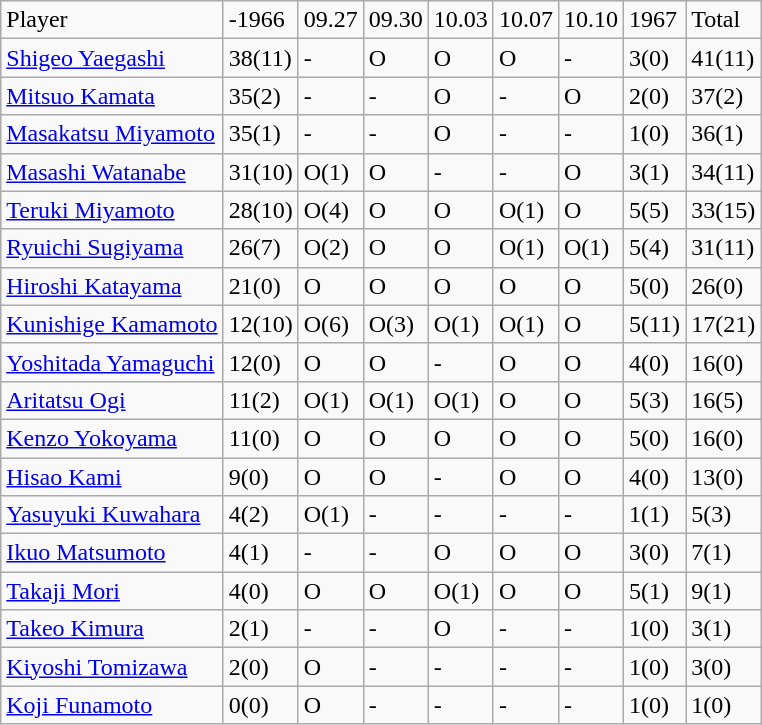<table class="wikitable" style="text-align:left;">
<tr>
<td>Player</td>
<td>-1966</td>
<td>09.27</td>
<td>09.30</td>
<td>10.03</td>
<td>10.07</td>
<td>10.10</td>
<td>1967</td>
<td>Total</td>
</tr>
<tr>
<td><a href='#'>Shigeo Yaegashi</a></td>
<td>38(11)</td>
<td>-</td>
<td>O</td>
<td>O</td>
<td>O</td>
<td>-</td>
<td>3(0)</td>
<td>41(11)</td>
</tr>
<tr>
<td><a href='#'>Mitsuo Kamata</a></td>
<td>35(2)</td>
<td>-</td>
<td>-</td>
<td>O</td>
<td>-</td>
<td>O</td>
<td>2(0)</td>
<td>37(2)</td>
</tr>
<tr>
<td><a href='#'>Masakatsu Miyamoto</a></td>
<td>35(1)</td>
<td>-</td>
<td>-</td>
<td>O</td>
<td>-</td>
<td>-</td>
<td>1(0)</td>
<td>36(1)</td>
</tr>
<tr>
<td><a href='#'>Masashi Watanabe</a></td>
<td>31(10)</td>
<td>O(1)</td>
<td>O</td>
<td>-</td>
<td>-</td>
<td>O</td>
<td>3(1)</td>
<td>34(11)</td>
</tr>
<tr>
<td><a href='#'>Teruki Miyamoto</a></td>
<td>28(10)</td>
<td>O(4)</td>
<td>O</td>
<td>O</td>
<td>O(1)</td>
<td>O</td>
<td>5(5)</td>
<td>33(15)</td>
</tr>
<tr>
<td><a href='#'>Ryuichi Sugiyama</a></td>
<td>26(7)</td>
<td>O(2)</td>
<td>O</td>
<td>O</td>
<td>O(1)</td>
<td>O(1)</td>
<td>5(4)</td>
<td>31(11)</td>
</tr>
<tr>
<td><a href='#'>Hiroshi Katayama</a></td>
<td>21(0)</td>
<td>O</td>
<td>O</td>
<td>O</td>
<td>O</td>
<td>O</td>
<td>5(0)</td>
<td>26(0)</td>
</tr>
<tr>
<td><a href='#'>Kunishige Kamamoto</a></td>
<td>12(10)</td>
<td>O(6)</td>
<td>O(3)</td>
<td>O(1)</td>
<td>O(1)</td>
<td>O</td>
<td>5(11)</td>
<td>17(21)</td>
</tr>
<tr>
<td><a href='#'>Yoshitada Yamaguchi</a></td>
<td>12(0)</td>
<td>O</td>
<td>O</td>
<td>-</td>
<td>O</td>
<td>O</td>
<td>4(0)</td>
<td>16(0)</td>
</tr>
<tr>
<td><a href='#'>Aritatsu Ogi</a></td>
<td>11(2)</td>
<td>O(1)</td>
<td>O(1)</td>
<td>O(1)</td>
<td>O</td>
<td>O</td>
<td>5(3)</td>
<td>16(5)</td>
</tr>
<tr>
<td><a href='#'>Kenzo Yokoyama</a></td>
<td>11(0)</td>
<td>O</td>
<td>O</td>
<td>O</td>
<td>O</td>
<td>O</td>
<td>5(0)</td>
<td>16(0)</td>
</tr>
<tr>
<td><a href='#'>Hisao Kami</a></td>
<td>9(0)</td>
<td>O</td>
<td>O</td>
<td>-</td>
<td>O</td>
<td>O</td>
<td>4(0)</td>
<td>13(0)</td>
</tr>
<tr>
<td><a href='#'>Yasuyuki Kuwahara</a></td>
<td>4(2)</td>
<td>O(1)</td>
<td>-</td>
<td>-</td>
<td>-</td>
<td>-</td>
<td>1(1)</td>
<td>5(3)</td>
</tr>
<tr>
<td><a href='#'>Ikuo Matsumoto</a></td>
<td>4(1)</td>
<td>-</td>
<td>-</td>
<td>O</td>
<td>O</td>
<td>O</td>
<td>3(0)</td>
<td>7(1)</td>
</tr>
<tr>
<td><a href='#'>Takaji Mori</a></td>
<td>4(0)</td>
<td>O</td>
<td>O</td>
<td>O(1)</td>
<td>O</td>
<td>O</td>
<td>5(1)</td>
<td>9(1)</td>
</tr>
<tr>
<td><a href='#'>Takeo Kimura</a></td>
<td>2(1)</td>
<td>-</td>
<td>-</td>
<td>O</td>
<td>-</td>
<td>-</td>
<td>1(0)</td>
<td>3(1)</td>
</tr>
<tr>
<td><a href='#'>Kiyoshi Tomizawa</a></td>
<td>2(0)</td>
<td>O</td>
<td>-</td>
<td>-</td>
<td>-</td>
<td>-</td>
<td>1(0)</td>
<td>3(0)</td>
</tr>
<tr>
<td><a href='#'>Koji Funamoto</a></td>
<td>0(0)</td>
<td>O</td>
<td>-</td>
<td>-</td>
<td>-</td>
<td>-</td>
<td>1(0)</td>
<td>1(0)</td>
</tr>
</table>
